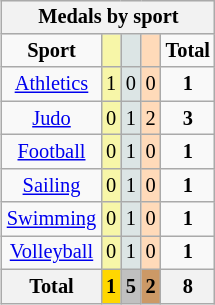<table class="wikitable" style="font-size:85%; float:right">
<tr style="background:#efefef;">
<th colspan=5>Medals by sport</th>
</tr>
<tr align=center>
<td><strong>Sport</strong></td>
<td bgcolor=#f7f6a8></td>
<td bgcolor=#dce5e5></td>
<td bgcolor=#ffdab9></td>
<td><strong>Total</strong></td>
</tr>
<tr align=center>
<td><a href='#'>Athletics</a></td>
<td style="background:#F7F6A8;">1</td>
<td style="background:#DCE5E5;">0</td>
<td style="background:#FFDAB9;">0</td>
<td><strong>1</strong></td>
</tr>
<tr align=center>
<td><a href='#'>Judo</a></td>
<td style="background:#F7F6A8;">0</td>
<td style="background:#DCE5E5;">1</td>
<td style="background:#FFDAB9;">2</td>
<td><strong>3</strong></td>
</tr>
<tr align=center>
<td><a href='#'>Football</a></td>
<td style="background:#F7F6A8;">0</td>
<td style="background:#DCE5E5;">1</td>
<td style="background:#FFDAB9;">0</td>
<td><strong>1</strong></td>
</tr>
<tr align=center>
<td><a href='#'>Sailing</a></td>
<td style="background:#F7F6A8;">0</td>
<td style="background:#DCE5E5;">1</td>
<td style="background:#FFDAB9;">0</td>
<td><strong>1</strong></td>
</tr>
<tr align=center>
<td><a href='#'>Swimming</a></td>
<td style="background:#F7F6A8;">0</td>
<td style="background:#DCE5E5;">1</td>
<td style="background:#FFDAB9;">0</td>
<td><strong>1</strong></td>
</tr>
<tr align=center>
<td><a href='#'>Volleyball</a></td>
<td style="background:#F7F6A8;">0</td>
<td style="background:#DCE5E5;">1</td>
<td style="background:#FFDAB9;">0</td>
<td><strong>1</strong></td>
</tr>
<tr align=center>
<th>Total</th>
<th style="background:gold;">1</th>
<th style="background:silver;">5</th>
<th style="background:#c96;">2</th>
<th>8</th>
</tr>
</table>
